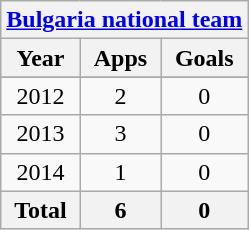<table class="wikitable" style="text-align:center">
<tr>
<th colspan=3><a href='#'>Bulgaria national team</a></th>
</tr>
<tr>
<th>Year</th>
<th>Apps</th>
<th>Goals</th>
</tr>
<tr>
</tr>
<tr>
<td>2012</td>
<td>2</td>
<td>0</td>
</tr>
<tr>
<td>2013</td>
<td>3</td>
<td>0</td>
</tr>
<tr>
<td>2014</td>
<td>1</td>
<td>0</td>
</tr>
<tr>
<th>Total</th>
<th>6</th>
<th>0</th>
</tr>
</table>
